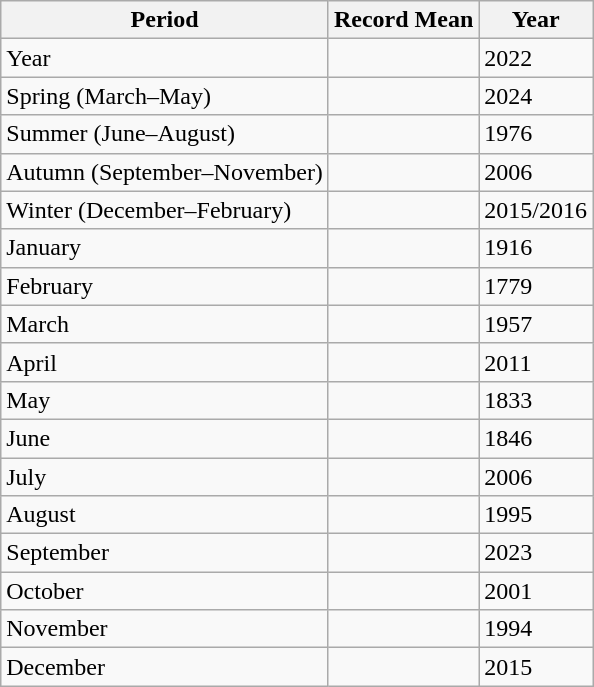<table class="wikitable">
<tr>
<th>Period</th>
<th>Record Mean</th>
<th>Year</th>
</tr>
<tr>
<td>Year</td>
<td align="right"></td>
<td>2022</td>
</tr>
<tr>
<td>Spring (March–May)</td>
<td align="right"></td>
<td>2024</td>
</tr>
<tr>
<td>Summer (June–August)</td>
<td align="right"></td>
<td>1976</td>
</tr>
<tr>
<td>Autumn (September–November)</td>
<td align="right"></td>
<td>2006</td>
</tr>
<tr>
<td>Winter (December–February)</td>
<td align="right"></td>
<td>2015/2016</td>
</tr>
<tr>
<td>January</td>
<td align="right"></td>
<td>1916</td>
</tr>
<tr>
<td>February</td>
<td align="right"></td>
<td>1779</td>
</tr>
<tr>
<td>March</td>
<td align="right"></td>
<td>1957</td>
</tr>
<tr>
<td>April</td>
<td align="right"></td>
<td>2011</td>
</tr>
<tr>
<td>May</td>
<td align="right"></td>
<td>1833</td>
</tr>
<tr>
<td>June</td>
<td align="right"></td>
<td>1846</td>
</tr>
<tr>
<td>July</td>
<td align="right"></td>
<td>2006</td>
</tr>
<tr>
<td>August</td>
<td align="right"></td>
<td>1995</td>
</tr>
<tr>
<td>September</td>
<td align="right"></td>
<td>2023</td>
</tr>
<tr>
<td>October</td>
<td align="right"></td>
<td>2001</td>
</tr>
<tr>
<td>November</td>
<td align="right"></td>
<td>1994</td>
</tr>
<tr>
<td>December</td>
<td align="right"></td>
<td>2015</td>
</tr>
</table>
